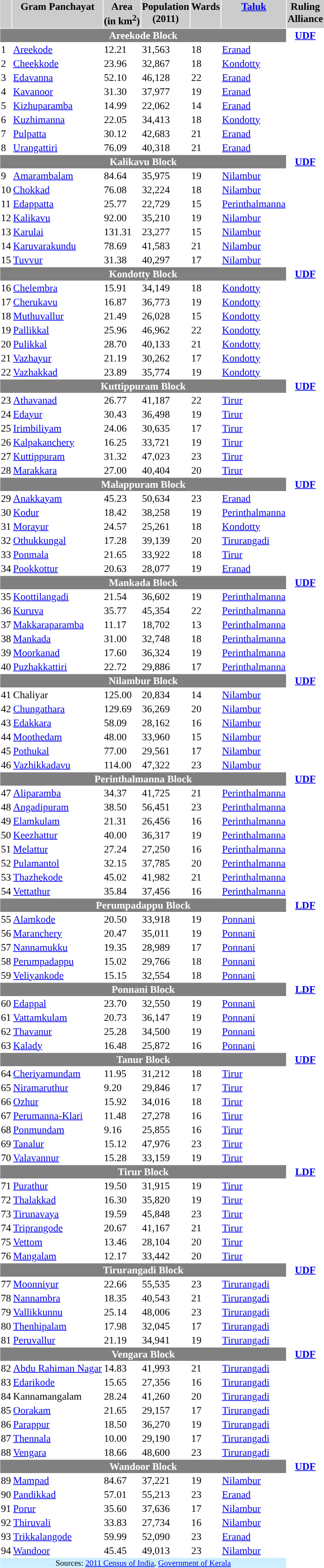<table align="left" class="toccolours" cellspacing="1" cellpadding="1" style="margin-right: .5em; margin-top: .4em; font-size: 90%">
<tr>
</tr>
<tr bgcolor="#cccccc" valign="top">
<th></th>
<th>Gram Panchayat</th>
<th>Area<br>(in km<sup>2</sup>)</th>
<th>Population<br>(2011)</th>
<th>Wards</th>
<th><a href='#'>Taluk</a></th>
<th>Ruling<br>Alliance</th>
</tr>
<tr>
<td colspan=6 style="text-align: center; background-color: grey; color: white;"><strong>Areekode Block</strong></td>
<td style="text-align: center; background-color:"><a href='#'><span><strong>UDF</strong></span></a></td>
</tr>
<tr>
<td>1</td>
<td><a href='#'>Areekode</a></td>
<td>12.21</td>
<td>31,563</td>
<td>18</td>
<td><a href='#'>Eranad</a></td>
<td></td>
</tr>
<tr>
<td>2</td>
<td><a href='#'>Cheekkode</a></td>
<td>23.96</td>
<td>32,867</td>
<td>18</td>
<td><a href='#'>Kondotty</a></td>
<td></td>
</tr>
<tr>
<td>3</td>
<td><a href='#'>Edavanna</a></td>
<td>52.10</td>
<td>46,128</td>
<td>22</td>
<td><a href='#'>Eranad</a></td>
<td></td>
</tr>
<tr>
<td>4</td>
<td><a href='#'>Kavanoor</a></td>
<td>31.30</td>
<td>37,977</td>
<td>19</td>
<td><a href='#'>Eranad</a></td>
<td></td>
</tr>
<tr>
<td>5</td>
<td><a href='#'>Kizhuparamba</a></td>
<td>14.99</td>
<td>22,062</td>
<td>14</td>
<td><a href='#'>Eranad</a></td>
<td></td>
</tr>
<tr>
<td>6</td>
<td><a href='#'>Kuzhimanna</a></td>
<td>22.05</td>
<td>34,413</td>
<td>18</td>
<td><a href='#'>Kondotty</a></td>
<td></td>
</tr>
<tr>
<td>7</td>
<td><a href='#'>Pulpatta</a></td>
<td>30.12</td>
<td>42,683</td>
<td>21</td>
<td><a href='#'>Eranad</a></td>
<td></td>
</tr>
<tr>
<td>8</td>
<td><a href='#'>Urangattiri</a></td>
<td>76.09</td>
<td>40,318</td>
<td>21</td>
<td><a href='#'>Eranad</a></td>
<td></td>
</tr>
<tr>
<td colspan=6 style="text-align: center; background-color: grey; color: white;"><strong>Kalikavu Block</strong></td>
<td style="text-align: center; background-color:"><a href='#'><span><strong>UDF</strong></span></a></td>
</tr>
<tr>
<td>9</td>
<td><a href='#'>Amarambalam</a></td>
<td>84.64</td>
<td>35,975</td>
<td>19</td>
<td><a href='#'>Nilambur</a></td>
<td></td>
</tr>
<tr>
<td>10</td>
<td><a href='#'>Chokkad</a></td>
<td>76.08</td>
<td>32,224</td>
<td>18</td>
<td><a href='#'>Nilambur</a></td>
<td></td>
</tr>
<tr>
<td>11</td>
<td><a href='#'>Edappatta</a></td>
<td>25.77</td>
<td>22,729</td>
<td>15</td>
<td><a href='#'>Perinthalmanna</a></td>
<td></td>
</tr>
<tr>
<td>12</td>
<td><a href='#'>Kalikavu</a></td>
<td>92.00</td>
<td>35,210</td>
<td>19</td>
<td><a href='#'>Nilambur</a></td>
<td></td>
</tr>
<tr>
<td>13</td>
<td><a href='#'>Karulai</a></td>
<td>131.31</td>
<td>23,277</td>
<td>15</td>
<td><a href='#'>Nilambur</a></td>
<td></td>
</tr>
<tr>
<td>14</td>
<td><a href='#'>Karuvarakundu</a></td>
<td>78.69</td>
<td>41,583</td>
<td>21</td>
<td><a href='#'>Nilambur</a></td>
<td></td>
</tr>
<tr>
<td>15</td>
<td><a href='#'>Tuvvur</a></td>
<td>31.38</td>
<td>40,297</td>
<td>17</td>
<td><a href='#'>Nilambur</a></td>
<td></td>
</tr>
<tr>
<td colspan=6 style="text-align: center; background-color: grey; color: white;"><strong>Kondotty Block</strong></td>
<td style="text-align: center; background-color:"><a href='#'><span><strong>UDF</strong></span></a></td>
</tr>
<tr>
<td>16</td>
<td><a href='#'>Chelembra</a></td>
<td>15.91</td>
<td>34,149</td>
<td>18</td>
<td><a href='#'>Kondotty</a></td>
<td></td>
</tr>
<tr>
<td>17</td>
<td><a href='#'>Cherukavu</a></td>
<td>16.87</td>
<td>36,773</td>
<td>19</td>
<td><a href='#'>Kondotty</a></td>
<td></td>
</tr>
<tr>
<td>18</td>
<td><a href='#'>Muthuvallur</a></td>
<td>21.49</td>
<td>26,028</td>
<td>15</td>
<td><a href='#'>Kondotty</a></td>
<td></td>
</tr>
<tr>
<td>19</td>
<td><a href='#'>Pallikkal</a></td>
<td>25.96</td>
<td>46,962</td>
<td>22</td>
<td><a href='#'>Kondotty</a></td>
<td></td>
</tr>
<tr>
<td>20</td>
<td><a href='#'>Pulikkal</a></td>
<td>28.70</td>
<td>40,133</td>
<td>21</td>
<td><a href='#'>Kondotty</a></td>
<td></td>
</tr>
<tr>
<td>21</td>
<td><a href='#'>Vazhayur</a></td>
<td>21.19</td>
<td>30,262</td>
<td>17</td>
<td><a href='#'>Kondotty</a></td>
<td></td>
</tr>
<tr>
<td>22</td>
<td><a href='#'>Vazhakkad</a></td>
<td>23.89</td>
<td>35,774</td>
<td>19</td>
<td><a href='#'>Kondotty</a></td>
<td></td>
</tr>
<tr>
<td colspan=6 style="text-align: center; background-color: grey; color: white;"><strong>Kuttippuram Block</strong></td>
<td style="text-align: center; background-color:"><a href='#'><span><strong>UDF</strong></span></a></td>
</tr>
<tr>
<td>23</td>
<td><a href='#'>Athavanad</a></td>
<td>26.77</td>
<td>41,187</td>
<td>22</td>
<td><a href='#'>Tirur</a></td>
<td></td>
</tr>
<tr>
<td>24</td>
<td><a href='#'>Edayur</a></td>
<td>30.43</td>
<td>36,498</td>
<td>19</td>
<td><a href='#'>Tirur</a></td>
<td></td>
</tr>
<tr>
<td>25</td>
<td><a href='#'>Irimbiliyam</a></td>
<td>24.06</td>
<td>30,635</td>
<td>17</td>
<td><a href='#'>Tirur</a></td>
<td></td>
</tr>
<tr>
<td>26</td>
<td><a href='#'>Kalpakanchery</a></td>
<td>16.25</td>
<td>33,721</td>
<td>19</td>
<td><a href='#'>Tirur</a></td>
<td></td>
</tr>
<tr>
<td>27</td>
<td><a href='#'>Kuttippuram</a></td>
<td>31.32</td>
<td>47,023</td>
<td>23</td>
<td><a href='#'>Tirur</a></td>
<td></td>
</tr>
<tr>
<td>28</td>
<td><a href='#'>Marakkara</a></td>
<td>27.00</td>
<td>40,404</td>
<td>20</td>
<td><a href='#'>Tirur</a></td>
<td></td>
</tr>
<tr>
<td colspan=6 style="text-align: center; background-color: grey; color: white;"><strong>Malappuram Block</strong></td>
<td style="text-align: center; background-color:"><a href='#'><span><strong>UDF</strong></span></a></td>
</tr>
<tr>
<td>29</td>
<td><a href='#'>Anakkayam</a></td>
<td>45.23</td>
<td>50,634</td>
<td>23</td>
<td><a href='#'>Eranad</a></td>
<td></td>
</tr>
<tr>
<td>30</td>
<td><a href='#'>Kodur</a></td>
<td>18.42</td>
<td>38,258</td>
<td>19</td>
<td><a href='#'>Perinthalmanna</a></td>
<td></td>
</tr>
<tr>
<td>31</td>
<td><a href='#'>Morayur</a></td>
<td>24.57</td>
<td>25,261</td>
<td>18</td>
<td><a href='#'>Kondotty</a></td>
<td></td>
</tr>
<tr>
<td>32</td>
<td><a href='#'>Othukkungal</a></td>
<td>17.28</td>
<td>39,139</td>
<td>20</td>
<td><a href='#'>Tirurangadi</a></td>
<td></td>
</tr>
<tr>
<td>33</td>
<td><a href='#'>Ponmala</a></td>
<td>21.65</td>
<td>33,922</td>
<td>18</td>
<td><a href='#'>Tirur</a></td>
<td></td>
</tr>
<tr>
<td>34</td>
<td><a href='#'>Pookkottur</a></td>
<td>20.63</td>
<td>28,077</td>
<td>19</td>
<td><a href='#'>Eranad</a></td>
<td></td>
</tr>
<tr>
<td colspan=6 style="text-align: center; background-color: grey; color: white;"><strong>Mankada Block</strong></td>
<td style="text-align: center; background-color:"><a href='#'><span><strong>UDF</strong></span></a></td>
</tr>
<tr>
<td>35</td>
<td><a href='#'>Koottilangadi</a></td>
<td>21.54</td>
<td>36,602</td>
<td>19</td>
<td><a href='#'>Perinthalmanna</a></td>
<td></td>
</tr>
<tr>
<td>36</td>
<td><a href='#'>Kuruva</a></td>
<td>35.77</td>
<td>45,354</td>
<td>22</td>
<td><a href='#'>Perinthalmanna</a></td>
<td></td>
</tr>
<tr>
<td>37</td>
<td><a href='#'>Makkaraparamba</a></td>
<td>11.17</td>
<td>18,702</td>
<td>13</td>
<td><a href='#'>Perinthalmanna</a></td>
<td></td>
</tr>
<tr>
<td>38</td>
<td><a href='#'>Mankada</a></td>
<td>31.00</td>
<td>32,748</td>
<td>18</td>
<td><a href='#'>Perinthalmanna</a></td>
<td></td>
</tr>
<tr>
<td>39</td>
<td><a href='#'>Moorkanad</a></td>
<td>17.60</td>
<td>36,324</td>
<td>19</td>
<td><a href='#'>Perinthalmanna</a></td>
<td></td>
</tr>
<tr>
<td>40</td>
<td><a href='#'>Puzhakkattiri</a></td>
<td>22.72</td>
<td>29,886</td>
<td>17</td>
<td><a href='#'>Perinthalmanna</a></td>
<td></td>
</tr>
<tr>
<td colspan=6 style="text-align: center; background-color: grey; color: white;"><strong>Nilambur Block</strong></td>
<td style="text-align: center; background-color:"><a href='#'><span><strong>UDF</strong></span></a></td>
</tr>
<tr>
<td>41</td>
<td>Chaliyar</td>
<td>125.00</td>
<td>20,834</td>
<td>14</td>
<td><a href='#'>Nilambur</a></td>
<td></td>
</tr>
<tr>
<td>42</td>
<td><a href='#'>Chungathara</a></td>
<td>129.69</td>
<td>36,269</td>
<td>20</td>
<td><a href='#'>Nilambur</a></td>
<td></td>
</tr>
<tr>
<td>43</td>
<td><a href='#'>Edakkara</a></td>
<td>58.09</td>
<td>28,162</td>
<td>16</td>
<td><a href='#'>Nilambur</a></td>
<td></td>
</tr>
<tr>
<td>44</td>
<td><a href='#'>Moothedam</a></td>
<td>48.00</td>
<td>33,960</td>
<td>15</td>
<td><a href='#'>Nilambur</a></td>
<td></td>
</tr>
<tr>
<td>45</td>
<td><a href='#'>Pothukal</a></td>
<td>77.00</td>
<td>29,561</td>
<td>17</td>
<td><a href='#'>Nilambur</a></td>
<td></td>
</tr>
<tr>
<td>46</td>
<td><a href='#'>Vazhikkadavu</a></td>
<td>114.00</td>
<td>47,322</td>
<td>23</td>
<td><a href='#'>Nilambur</a></td>
<td></td>
</tr>
<tr>
<td colspan=6 style="text-align: center; background-color: grey; color: white;"><strong>Perinthalmanna Block</strong></td>
<td style="text-align: center; background-color:"><a href='#'><span><strong>UDF</strong></span></a></td>
</tr>
<tr>
<td>47</td>
<td><a href='#'>Aliparamba</a></td>
<td>34.37</td>
<td>41,725</td>
<td>21</td>
<td><a href='#'>Perinthalmanna</a></td>
<td></td>
</tr>
<tr>
<td>48</td>
<td><a href='#'>Angadipuram</a></td>
<td>38.50</td>
<td>56,451</td>
<td>23</td>
<td><a href='#'>Perinthalmanna</a></td>
<td></td>
</tr>
<tr>
<td>49</td>
<td><a href='#'>Elamkulam</a></td>
<td>21.31</td>
<td>26,456</td>
<td>16</td>
<td><a href='#'>Perinthalmanna</a></td>
<td></td>
</tr>
<tr>
<td>50</td>
<td><a href='#'>Keezhattur</a></td>
<td>40.00</td>
<td>36,317</td>
<td>19</td>
<td><a href='#'>Perinthalmanna</a></td>
<td></td>
</tr>
<tr>
<td>51</td>
<td><a href='#'>Melattur</a></td>
<td>27.24</td>
<td>27,250</td>
<td>16</td>
<td><a href='#'>Perinthalmanna</a></td>
<td></td>
</tr>
<tr>
<td>52</td>
<td><a href='#'>Pulamantol</a></td>
<td>32.15</td>
<td>37,785</td>
<td>20</td>
<td><a href='#'>Perinthalmanna</a></td>
<td></td>
</tr>
<tr>
<td>53</td>
<td><a href='#'>Thazhekode</a></td>
<td>45.02</td>
<td>41,982</td>
<td>21</td>
<td><a href='#'>Perinthalmanna</a></td>
<td></td>
</tr>
<tr>
<td>54</td>
<td><a href='#'>Vettathur</a></td>
<td>35.84</td>
<td>37,456</td>
<td>16</td>
<td><a href='#'>Perinthalmanna</a></td>
<td></td>
</tr>
<tr>
<td colspan=6 style="text-align: center; background-color: grey; color: white;"><strong>Perumpadappu Block</strong></td>
<td style="text-align: center; background-color:"><a href='#'><span><strong>LDF</strong></span></a></td>
</tr>
<tr>
<td>55</td>
<td><a href='#'>Alamkode</a></td>
<td>20.50</td>
<td>33,918</td>
<td>19</td>
<td><a href='#'>Ponnani</a></td>
<td></td>
</tr>
<tr>
<td>56</td>
<td><a href='#'>Maranchery</a></td>
<td>20.47</td>
<td>35,011</td>
<td>19</td>
<td><a href='#'>Ponnani</a></td>
<td></td>
</tr>
<tr>
<td>57</td>
<td><a href='#'>Nannamukku</a></td>
<td>19.35</td>
<td>28,989</td>
<td>17</td>
<td><a href='#'>Ponnani</a></td>
<td></td>
</tr>
<tr>
<td>58</td>
<td><a href='#'>Perumpadappu</a></td>
<td>15.02</td>
<td>29,766</td>
<td>18</td>
<td><a href='#'>Ponnani</a></td>
<td></td>
</tr>
<tr>
<td>59</td>
<td><a href='#'>Veliyankode</a></td>
<td>15.15</td>
<td>32,554</td>
<td>18</td>
<td><a href='#'>Ponnani</a></td>
<td></td>
</tr>
<tr>
<td colspan=6 style="text-align: center; background-color: grey; color: white;"><strong>Ponnani Block</strong></td>
<td style="text-align: center; background-color:"><a href='#'><span><strong>LDF</strong></span></a></td>
</tr>
<tr>
<td>60</td>
<td><a href='#'>Edappal</a></td>
<td>23.70</td>
<td>32,550</td>
<td>19</td>
<td><a href='#'>Ponnani</a></td>
<td></td>
</tr>
<tr>
<td>61</td>
<td><a href='#'>Vattamkulam</a></td>
<td>20.73</td>
<td>36,147</td>
<td>19</td>
<td><a href='#'>Ponnani</a></td>
<td></td>
</tr>
<tr>
<td>62</td>
<td><a href='#'>Thavanur</a></td>
<td>25.28</td>
<td>34,500</td>
<td>19</td>
<td><a href='#'>Ponnani</a></td>
<td></td>
</tr>
<tr>
<td>63</td>
<td><a href='#'>Kalady</a></td>
<td>16.48</td>
<td>25,872</td>
<td>16</td>
<td><a href='#'>Ponnani</a></td>
<td></td>
</tr>
<tr>
<td colspan=6 style="text-align: center; background-color: grey; color: white;"><strong>Tanur Block</strong></td>
<td style="text-align: center; background-color:"><a href='#'><span><strong>UDF</strong></span></a></td>
</tr>
<tr>
<td>64</td>
<td><a href='#'>Cheriyamundam</a></td>
<td>11.95</td>
<td>31,212</td>
<td>18</td>
<td><a href='#'>Tirur</a></td>
<td></td>
</tr>
<tr>
<td>65</td>
<td><a href='#'>Niramaruthur</a></td>
<td>9.20</td>
<td>29,846</td>
<td>17</td>
<td><a href='#'>Tirur</a></td>
<td></td>
</tr>
<tr>
<td>66</td>
<td><a href='#'>Ozhur</a></td>
<td>15.92</td>
<td>34,016</td>
<td>18</td>
<td><a href='#'>Tirur</a></td>
<td></td>
</tr>
<tr>
<td>67</td>
<td><a href='#'>Perumanna-Klari</a></td>
<td>11.48</td>
<td>27,278</td>
<td>16</td>
<td><a href='#'>Tirur</a></td>
<td></td>
</tr>
<tr>
<td>68</td>
<td><a href='#'>Ponmundam</a></td>
<td>9.16</td>
<td>25,855</td>
<td>16</td>
<td><a href='#'>Tirur</a></td>
<td></td>
</tr>
<tr>
<td>69</td>
<td><a href='#'>Tanalur</a></td>
<td>15.12</td>
<td>47,976</td>
<td>23</td>
<td><a href='#'>Tirur</a></td>
<td></td>
</tr>
<tr>
<td>70</td>
<td><a href='#'>Valavannur</a></td>
<td>15.28</td>
<td>33,159</td>
<td>19</td>
<td><a href='#'>Tirur</a></td>
<td></td>
</tr>
<tr>
<td colspan=6 style="text-align: center; background-color: grey; color: white;"><strong>Tirur Block</strong></td>
<td style="text-align: center; background-color:"><a href='#'><span><strong>LDF</strong></span></a></td>
</tr>
<tr>
<td>71</td>
<td><a href='#'>Purathur</a></td>
<td>19.50</td>
<td>31,915</td>
<td>19</td>
<td><a href='#'>Tirur</a></td>
<td></td>
</tr>
<tr>
<td>72</td>
<td><a href='#'>Thalakkad</a></td>
<td>16.30</td>
<td>35,820</td>
<td>19</td>
<td><a href='#'>Tirur</a></td>
<td></td>
</tr>
<tr>
<td>73</td>
<td><a href='#'>Tirunavaya</a></td>
<td>19.59</td>
<td>45,848</td>
<td>23</td>
<td><a href='#'>Tirur</a></td>
<td></td>
</tr>
<tr>
<td>74</td>
<td><a href='#'>Triprangode</a></td>
<td>20.67</td>
<td>41,167</td>
<td>21</td>
<td><a href='#'>Tirur</a></td>
<td></td>
</tr>
<tr>
<td>75</td>
<td><a href='#'>Vettom</a></td>
<td>13.46</td>
<td>28,104</td>
<td>20</td>
<td><a href='#'>Tirur</a></td>
<td></td>
</tr>
<tr>
<td>76</td>
<td><a href='#'>Mangalam</a></td>
<td>12.17</td>
<td>33,442</td>
<td>20</td>
<td><a href='#'>Tirur</a></td>
<td></td>
</tr>
<tr>
<td colspan=6 style="text-align: center; background-color: grey; color: white;"><strong>Tirurangadi Block</strong></td>
<td style="text-align: center; background-color:"><a href='#'><span><strong>UDF</strong></span></a></td>
</tr>
<tr>
<td>77</td>
<td><a href='#'>Moonniyur</a></td>
<td>22.66</td>
<td>55,535</td>
<td>23</td>
<td><a href='#'>Tirurangadi</a></td>
<td></td>
</tr>
<tr>
<td>78</td>
<td><a href='#'>Nannambra</a></td>
<td>18.35</td>
<td>40,543</td>
<td>21</td>
<td><a href='#'>Tirurangadi</a></td>
<td></td>
</tr>
<tr>
<td>79</td>
<td><a href='#'>Vallikkunnu</a></td>
<td>25.14</td>
<td>48,006</td>
<td>23</td>
<td><a href='#'>Tirurangadi</a></td>
<td></td>
</tr>
<tr>
<td>80</td>
<td><a href='#'>Thenhipalam</a></td>
<td>17.98</td>
<td>32,045</td>
<td>17</td>
<td><a href='#'>Tirurangadi</a></td>
<td></td>
</tr>
<tr>
<td>81</td>
<td><a href='#'>Peruvallur</a></td>
<td>21.19</td>
<td>34,941</td>
<td>19</td>
<td><a href='#'>Tirurangadi</a></td>
<td></td>
</tr>
<tr>
<td colspan=6 style="text-align: center; background-color: grey; color: white;"><strong>Vengara Block</strong></td>
<td style="text-align: center; background-color:"><a href='#'><span><strong>UDF</strong></span></a></td>
</tr>
<tr>
<td>82</td>
<td><a href='#'>Abdu Rahiman Nagar</a></td>
<td>14.83</td>
<td>41,993</td>
<td>21</td>
<td><a href='#'>Tirurangadi</a></td>
<td></td>
</tr>
<tr>
<td>83</td>
<td><a href='#'>Edarikode</a></td>
<td>15.65</td>
<td>27,356</td>
<td>16</td>
<td><a href='#'>Tirurangadi</a></td>
<td></td>
</tr>
<tr>
<td>84</td>
<td>Kannamangalam</td>
<td>28.24</td>
<td>41,260</td>
<td>20</td>
<td><a href='#'>Tirurangadi</a></td>
<td></td>
</tr>
<tr>
<td>85</td>
<td><a href='#'>Oorakam</a></td>
<td>21.65</td>
<td>29,157</td>
<td>17</td>
<td><a href='#'>Tirurangadi</a></td>
<td></td>
</tr>
<tr>
<td>86</td>
<td><a href='#'>Parappur</a></td>
<td>18.50</td>
<td>36,270</td>
<td>19</td>
<td><a href='#'>Tirurangadi</a></td>
<td></td>
</tr>
<tr>
<td>87</td>
<td><a href='#'>Thennala</a></td>
<td>10.00</td>
<td>29,190</td>
<td>17</td>
<td><a href='#'>Tirurangadi</a></td>
<td></td>
</tr>
<tr>
<td>88</td>
<td><a href='#'>Vengara</a></td>
<td>18.66</td>
<td>48,600</td>
<td>23</td>
<td><a href='#'>Tirurangadi</a></td>
<td></td>
</tr>
<tr>
<td colspan=6 style="text-align: center; background-color: grey; color: white;"><strong>Wandoor Block</strong></td>
<td style="text-align: center; background-color:"><a href='#'><span><strong>UDF</strong></span></a></td>
</tr>
<tr>
<td>89</td>
<td><a href='#'>Mampad</a></td>
<td>84.67</td>
<td>37,221</td>
<td>19</td>
<td><a href='#'>Nilambur</a></td>
<td></td>
</tr>
<tr>
<td>90</td>
<td><a href='#'>Pandikkad</a></td>
<td>57.01</td>
<td>55,213</td>
<td>23</td>
<td><a href='#'>Eranad</a></td>
<td></td>
</tr>
<tr>
<td>91</td>
<td><a href='#'>Porur</a></td>
<td>35.60</td>
<td>37,636</td>
<td>17</td>
<td><a href='#'>Nilambur</a></td>
<td></td>
</tr>
<tr>
<td>92</td>
<td><a href='#'>Thiruvali</a></td>
<td>33.83</td>
<td>27,734</td>
<td>16</td>
<td><a href='#'>Nilambur</a></td>
<td></td>
</tr>
<tr>
<td>93</td>
<td><a href='#'>Trikkalangode</a></td>
<td>59.99</td>
<td>52,090</td>
<td>23</td>
<td><a href='#'>Eranad</a></td>
<td></td>
</tr>
<tr>
<td>94</td>
<td><a href='#'>Wandoor</a></td>
<td>45.45</td>
<td>49,013</td>
<td>23</td>
<td><a href='#'>Nilambur</a></td>
<td></td>
</tr>
<tr>
<td style="font-size: 80%" colspan=6 bgcolor="#cceeff" align="center">Sources: <a href='#'>2011 Census of India</a>, <a href='#'>Government of Kerala</a></td>
</tr>
</table>
